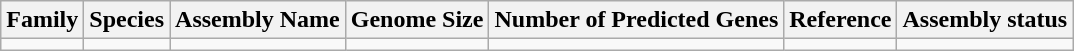<table class="wikitable sortable">
<tr>
<th>Family</th>
<th>Species</th>
<th>Assembly Name</th>
<th>Genome Size</th>
<th>Number of Predicted Genes</th>
<th>Reference</th>
<th>Assembly status</th>
</tr>
<tr>
<td></td>
<td></td>
<td></td>
<td></td>
<td></td>
<td></td>
<td></td>
</tr>
</table>
